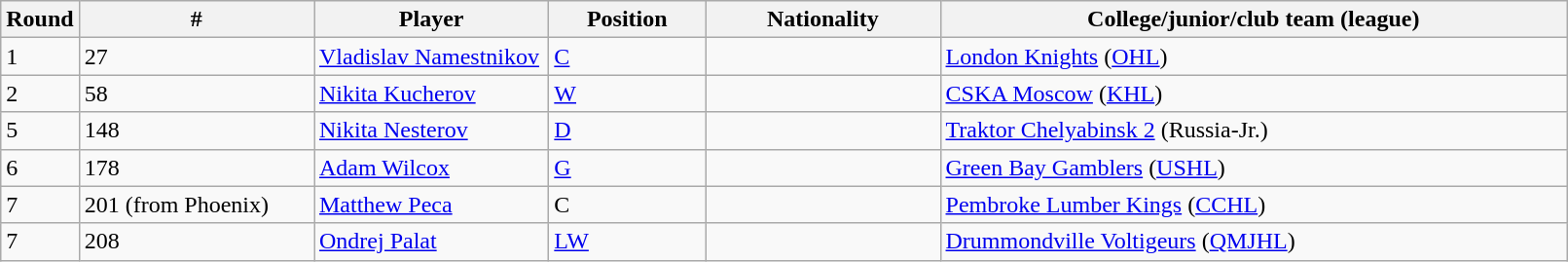<table class="wikitable">
<tr>
<th bgcolor="#DDDDFF" width="5%">Round</th>
<th bgcolor="#DDDDFF" width="15%">#</th>
<th bgcolor="#DDDDFF" width="15%">Player</th>
<th bgcolor="#DDDDFF" width="10%">Position</th>
<th bgcolor="#DDDDFF" width="15%">Nationality</th>
<th bgcolor="#DDDDFF" width="100%">College/junior/club team (league)</th>
</tr>
<tr>
<td>1</td>
<td>27</td>
<td><a href='#'>Vladislav Namestnikov</a></td>
<td><a href='#'>C</a></td>
<td></td>
<td><a href='#'>London Knights</a> (<a href='#'>OHL</a>)</td>
</tr>
<tr>
<td>2</td>
<td>58</td>
<td><a href='#'>Nikita Kucherov</a></td>
<td><a href='#'>W</a></td>
<td></td>
<td><a href='#'>CSKA Moscow</a> (<a href='#'>KHL</a>)</td>
</tr>
<tr>
<td>5</td>
<td>148</td>
<td><a href='#'>Nikita Nesterov</a></td>
<td><a href='#'>D</a></td>
<td></td>
<td><a href='#'>Traktor Chelyabinsk 2</a> (Russia-Jr.)</td>
</tr>
<tr>
<td>6</td>
<td>178</td>
<td><a href='#'>Adam Wilcox</a></td>
<td><a href='#'>G</a></td>
<td></td>
<td><a href='#'>Green Bay Gamblers</a> (<a href='#'>USHL</a>)</td>
</tr>
<tr>
<td>7</td>
<td>201 (from Phoenix)</td>
<td><a href='#'>Matthew Peca</a></td>
<td>C</td>
<td></td>
<td><a href='#'>Pembroke Lumber Kings</a> (<a href='#'>CCHL</a>)</td>
</tr>
<tr>
<td>7</td>
<td>208</td>
<td><a href='#'>Ondrej Palat</a></td>
<td><a href='#'>LW</a></td>
<td></td>
<td><a href='#'>Drummondville Voltigeurs</a> (<a href='#'>QMJHL</a>)</td>
</tr>
</table>
